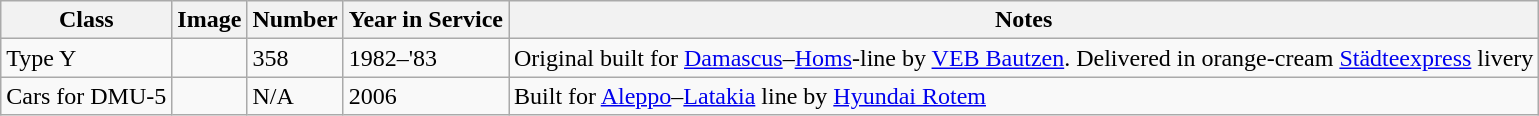<table class="wikitable">
<tr>
<th align=center>Class</th>
<th align=center>Image</th>
<th align=center>Number</th>
<th align=center>Year in Service</th>
<th align=center>Notes</th>
</tr>
<tr>
<td>Type Y</td>
<td></td>
<td>358</td>
<td>1982–'83</td>
<td>Original built for <a href='#'>Damascus</a>–<a href='#'>Homs</a>-line by <a href='#'>VEB Bautzen</a>. Delivered in orange-cream <a href='#'>Städteexpress</a> livery</td>
</tr>
<tr>
<td>Cars for DMU-5</td>
<td></td>
<td>N/A</td>
<td>2006</td>
<td>Built for <a href='#'>Aleppo</a>–<a href='#'>Latakia</a> line by <a href='#'>Hyundai Rotem</a></td>
</tr>
</table>
